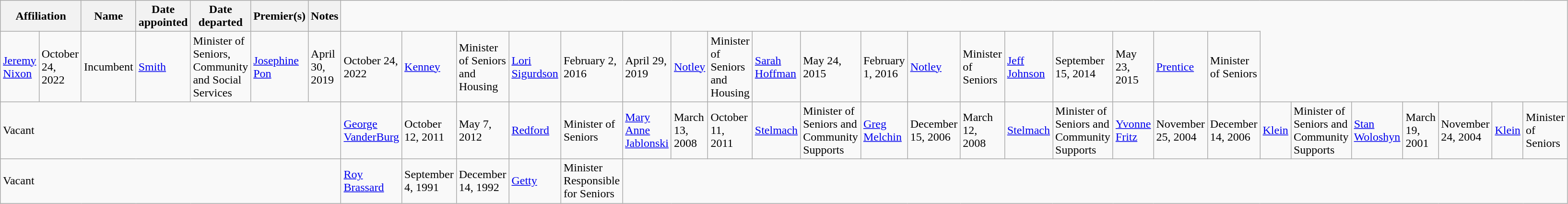<table class="wikitable">
<tr>
<th colspan="2">Affiliation</th>
<th>Name</th>
<th>Date appointed</th>
<th>Date departed</th>
<th>Premier(s)</th>
<th>Notes</th>
</tr>
<tr>
<td><a href='#'>Jeremy Nixon</a></td>
<td>October 24, 2022</td>
<td>Incumbent</td>
<td><a href='#'>Smith</a></td>
<td>Minister of Seniors, Community and Social Services<br></td>
<td><a href='#'>Josephine Pon</a></td>
<td>April 30, 2019</td>
<td>October 24, 2022</td>
<td><a href='#'>Kenney</a></td>
<td>Minister of Seniors and Housing<br></td>
<td><a href='#'>Lori Sigurdson</a></td>
<td>February 2, 2016</td>
<td>April 29, 2019</td>
<td><a href='#'>Notley</a></td>
<td>Minister of Seniors and Housing<br></td>
<td><a href='#'>Sarah Hoffman</a></td>
<td>May 24, 2015</td>
<td>February 1, 2016</td>
<td><a href='#'>Notley</a></td>
<td>Minister of Seniors<br></td>
<td><a href='#'>Jeff Johnson</a></td>
<td>September 15, 2014</td>
<td>May 23, 2015</td>
<td><a href='#'>Prentice</a></td>
<td>Minister of Seniors</td>
</tr>
<tr>
<td colspan="7">Vacant<br></td>
<td><a href='#'>George VanderBurg</a></td>
<td>October 12, 2011</td>
<td>May 7, 2012</td>
<td><a href='#'>Redford</a></td>
<td>Minister of Seniors<br></td>
<td><a href='#'>Mary Anne Jablonski</a></td>
<td>March 13, 2008</td>
<td>October 11, 2011</td>
<td><a href='#'>Stelmach</a></td>
<td>Minister of Seniors and Community Supports<br></td>
<td><a href='#'>Greg Melchin</a></td>
<td>December 15, 2006</td>
<td>March 12, 2008</td>
<td><a href='#'>Stelmach</a></td>
<td>Minister of Seniors and Community Supports<br></td>
<td><a href='#'>Yvonne Fritz</a></td>
<td>November 25, 2004</td>
<td>December 14, 2006</td>
<td><a href='#'>Klein</a></td>
<td>Minister of Seniors and Community Supports<br></td>
<td><a href='#'>Stan Woloshyn</a></td>
<td>March 19, 2001</td>
<td>November 24, 2004</td>
<td><a href='#'>Klein</a></td>
<td>Minister of Seniors</td>
</tr>
<tr>
<td colspan="7">Vacant<br></td>
<td><a href='#'>Roy Brassard</a></td>
<td>September 4, 1991</td>
<td>December 14, 1992</td>
<td><a href='#'>Getty</a></td>
<td>Minister Responsible for Seniors</td>
</tr>
</table>
